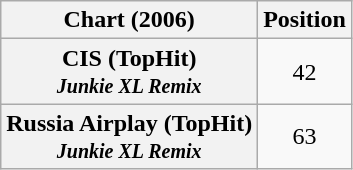<table class="wikitable plainrowheaders" style="text-align:center;">
<tr>
<th scope="col">Chart (2006)</th>
<th scope="col">Position</th>
</tr>
<tr>
<th scope="row">CIS (TopHit)<br><em><small>Junkie XL Remix</small></em></th>
<td>42</td>
</tr>
<tr>
<th scope="row">Russia Airplay (TopHit)<br><em><small>Junkie XL Remix</small></em></th>
<td>63</td>
</tr>
</table>
